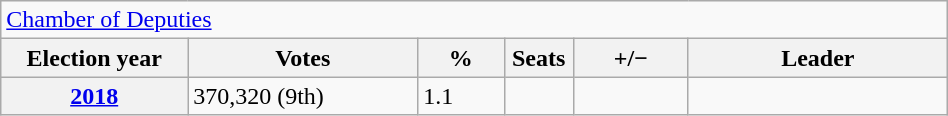<table class=wikitable style="width:50%; border:1px #AAAAFF solid">
<tr>
<td colspan=7><a href='#'>Chamber of Deputies</a></td>
</tr>
<tr>
<th width=13%>Election year</th>
<th width=16%>Votes</th>
<th width=6%>%</th>
<th width=1%>Seats</th>
<th width=8%>+/−</th>
<th width=18%>Leader</th>
</tr>
<tr>
<th><a href='#'>2018</a></th>
<td>370,320 (9th)</td>
<td>1.1</td>
<td></td>
<td></td>
<td></td>
</tr>
</table>
